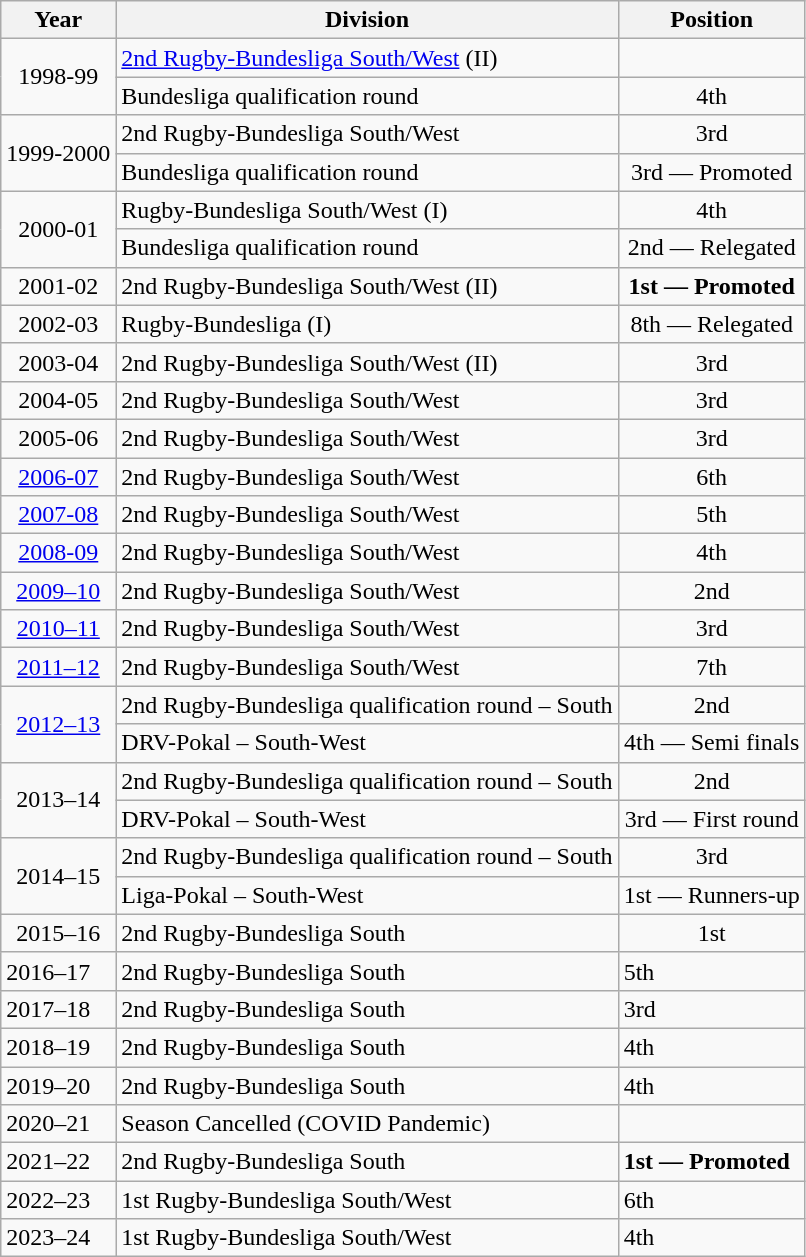<table class="wikitable">
<tr>
<th>Year</th>
<th>Division</th>
<th>Position</th>
</tr>
<tr align="center">
<td rowspan=2>1998-99</td>
<td align="left"><a href='#'>2nd Rugby-Bundesliga South/West</a> (II)</td>
<td></td>
</tr>
<tr align="center">
<td align="left">Bundesliga qualification round</td>
<td>4th</td>
</tr>
<tr align="center">
<td rowspan=2>1999-2000</td>
<td align="left">2nd Rugby-Bundesliga South/West</td>
<td>3rd</td>
</tr>
<tr align="center">
<td align="left">Bundesliga qualification round</td>
<td>3rd — Promoted</td>
</tr>
<tr align="center">
<td rowspan=2>2000-01</td>
<td align="left">Rugby-Bundesliga South/West (I)</td>
<td>4th</td>
</tr>
<tr align="center">
<td align="left">Bundesliga qualification round</td>
<td>2nd — Relegated</td>
</tr>
<tr align="center">
<td>2001-02</td>
<td align="left">2nd Rugby-Bundesliga South/West (II)</td>
<td><strong>1st — Promoted</strong></td>
</tr>
<tr align="center">
<td>2002-03</td>
<td align="left">Rugby-Bundesliga (I)</td>
<td>8th — Relegated</td>
</tr>
<tr align="center">
<td>2003-04</td>
<td align="left">2nd Rugby-Bundesliga South/West (II)</td>
<td>3rd</td>
</tr>
<tr align="center">
<td>2004-05</td>
<td align="left">2nd Rugby-Bundesliga South/West</td>
<td>3rd</td>
</tr>
<tr align="center">
<td>2005-06</td>
<td align="left">2nd Rugby-Bundesliga South/West</td>
<td>3rd</td>
</tr>
<tr align="center">
<td><a href='#'>2006-07</a></td>
<td align="left">2nd Rugby-Bundesliga South/West</td>
<td>6th</td>
</tr>
<tr align="center">
<td><a href='#'>2007-08</a></td>
<td align="left">2nd Rugby-Bundesliga South/West</td>
<td>5th</td>
</tr>
<tr align="center">
<td><a href='#'>2008-09</a></td>
<td align="left">2nd Rugby-Bundesliga South/West</td>
<td>4th</td>
</tr>
<tr align="center">
<td><a href='#'>2009–10</a></td>
<td align="left">2nd Rugby-Bundesliga South/West</td>
<td>2nd</td>
</tr>
<tr align="center">
<td><a href='#'>2010–11</a></td>
<td align="left">2nd Rugby-Bundesliga South/West</td>
<td>3rd</td>
</tr>
<tr align="center">
<td><a href='#'>2011–12</a></td>
<td align="left">2nd Rugby-Bundesliga South/West</td>
<td>7th</td>
</tr>
<tr align="center">
<td rowspan=2><a href='#'>2012–13</a></td>
<td align="left">2nd Rugby-Bundesliga qualification round – South</td>
<td>2nd</td>
</tr>
<tr align="center">
<td align="left">DRV-Pokal – South-West</td>
<td>4th — Semi finals</td>
</tr>
<tr align="center">
<td rowspan=2>2013–14</td>
<td align="left">2nd Rugby-Bundesliga qualification round – South</td>
<td>2nd</td>
</tr>
<tr align="center">
<td align="left">DRV-Pokal – South-West</td>
<td>3rd — First round</td>
</tr>
<tr align="center">
<td rowspan=2>2014–15</td>
<td align="left">2nd Rugby-Bundesliga qualification round – South</td>
<td>3rd</td>
</tr>
<tr align="center">
<td align="left">Liga-Pokal – South-West</td>
<td>1st — Runners-up</td>
</tr>
<tr align="center">
<td>2015–16</td>
<td align="left">2nd Rugby-Bundesliga South</td>
<td>1st</td>
</tr>
<tr>
<td>2016–17</td>
<td>2nd Rugby-Bundesliga South</td>
<td>5th</td>
</tr>
<tr>
<td>2017–18</td>
<td>2nd Rugby-Bundesliga South</td>
<td>3rd</td>
</tr>
<tr>
<td>2018–19</td>
<td>2nd Rugby-Bundesliga South</td>
<td>4th</td>
</tr>
<tr>
<td>2019–20</td>
<td>2nd Rugby-Bundesliga South</td>
<td>4th</td>
</tr>
<tr>
<td>2020–21</td>
<td>Season Cancelled (COVID Pandemic)</td>
<td></td>
</tr>
<tr>
<td>2021–22</td>
<td>2nd Rugby-Bundesliga South</td>
<td><strong>1st — Promoted</strong></td>
</tr>
<tr>
<td>2022–23</td>
<td>1st Rugby-Bundesliga South/West</td>
<td>6th</td>
</tr>
<tr>
<td>2023–24</td>
<td>1st Rugby-Bundesliga South/West</td>
<td>4th</td>
</tr>
</table>
